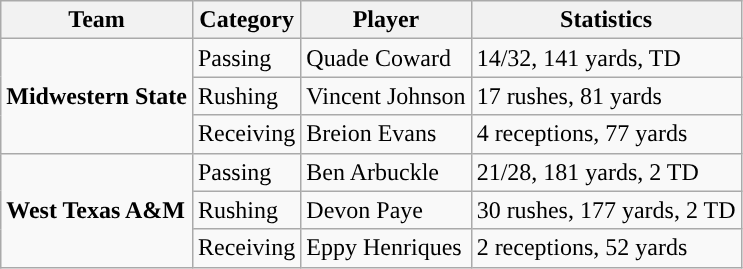<table class="wikitable" style="float: left;">
<tr>
<th>Team</th>
<th>Category</th>
<th>Player</th>
<th>Statistics</th>
</tr>
<tr>
<td rowspan=3><strong>Midwestern State</strong></td>
<td>Passing</td>
<td>Quade Coward</td>
<td>14/32, 141 yards, TD</td>
</tr>
<tr>
<td>Rushing</td>
<td>Vincent Johnson</td>
<td>17 rushes, 81 yards</td>
</tr>
<tr>
<td>Receiving</td>
<td>Breion Evans</td>
<td>4 receptions, 77 yards</td>
</tr>
<tr>
<td rowspan=3><strong>West Texas A&M</strong></td>
<td>Passing</td>
<td>Ben Arbuckle</td>
<td>21/28, 181 yards, 2 TD</td>
</tr>
<tr>
<td>Rushing</td>
<td>Devon Paye</td>
<td>30 rushes, 177 yards, 2 TD</td>
</tr>
<tr>
<td>Receiving</td>
<td>Eppy Henriques</td>
<td>2 receptions, 52 yards</td>
</tr>
</table>
